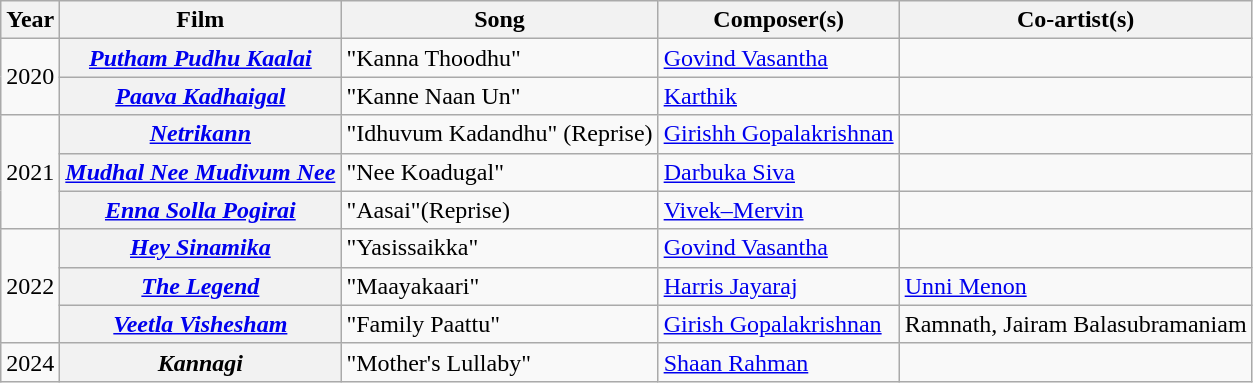<table class="wikitable">
<tr>
<th>Year</th>
<th>Film</th>
<th>Song</th>
<th>Composer(s)</th>
<th>Co-artist(s)</th>
</tr>
<tr>
<td rowspan="2">2020</td>
<th><em><a href='#'>Putham Pudhu Kaalai</a></em></th>
<td>"Kanna Thoodhu"</td>
<td><a href='#'>Govind Vasantha</a></td>
<td></td>
</tr>
<tr>
<th><em><a href='#'>Paava Kadhaigal</a></em></th>
<td>"Kanne Naan Un"</td>
<td><a href='#'>Karthik</a></td>
<td></td>
</tr>
<tr>
<td rowspan="3">2021</td>
<th><em><a href='#'>Netrikann</a></em></th>
<td>"Idhuvum Kadandhu" (Reprise)</td>
<td><a href='#'>Girishh Gopalakrishnan</a></td>
<td></td>
</tr>
<tr>
<th><em><a href='#'>Mudhal Nee Mudivum Nee</a></em></th>
<td>"Nee Koadugal"</td>
<td><a href='#'>Darbuka Siva</a></td>
<td></td>
</tr>
<tr>
<th><em><a href='#'>Enna Solla Pogirai</a></em></th>
<td>"Aasai"(Reprise)</td>
<td><a href='#'>Vivek–Mervin</a></td>
<td></td>
</tr>
<tr>
<td rowspan="3">2022</td>
<th><em><a href='#'>Hey Sinamika</a></em></th>
<td>"Yasissaikka"</td>
<td><a href='#'>Govind Vasantha</a></td>
<td></td>
</tr>
<tr>
<th><em><a href='#'>The Legend</a></em></th>
<td>"Maayakaari"</td>
<td><a href='#'>Harris Jayaraj</a></td>
<td><a href='#'>Unni Menon</a></td>
</tr>
<tr>
<th><em><a href='#'>Veetla Vishesham</a></em></th>
<td>"Family Paattu"</td>
<td><a href='#'>Girish Gopalakrishnan</a></td>
<td>Ramnath, Jairam Balasubramaniam</td>
</tr>
<tr>
<td>2024</td>
<th><em>Kannagi</em></th>
<td>"Mother's Lullaby"</td>
<td><a href='#'>Shaan Rahman</a></td>
<td></td>
</tr>
</table>
